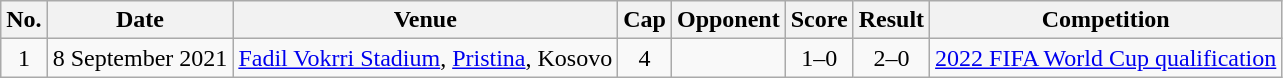<table class="wikitable sortable">
<tr>
<th>No.</th>
<th>Date</th>
<th>Venue</th>
<th>Cap</th>
<th>Opponent</th>
<th>Score</th>
<th>Result</th>
<th>Competition</th>
</tr>
<tr>
<td align=center>1</td>
<td>8 September 2021</td>
<td><a href='#'>Fadil Vokrri Stadium</a>, <a href='#'>Pristina</a>, Kosovo</td>
<td align=center>4</td>
<td></td>
<td align=center>1–0</td>
<td align=center>2–0</td>
<td><a href='#'>2022 FIFA World Cup qualification</a></td>
</tr>
</table>
